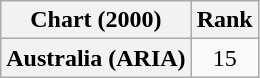<table class="wikitable plainrowheaders" style="text-align:center;">
<tr>
<th scope="col">Chart (2000)</th>
<th scope="col">Rank</th>
</tr>
<tr>
<th scope="row">Australia (ARIA)</th>
<td>15</td>
</tr>
</table>
